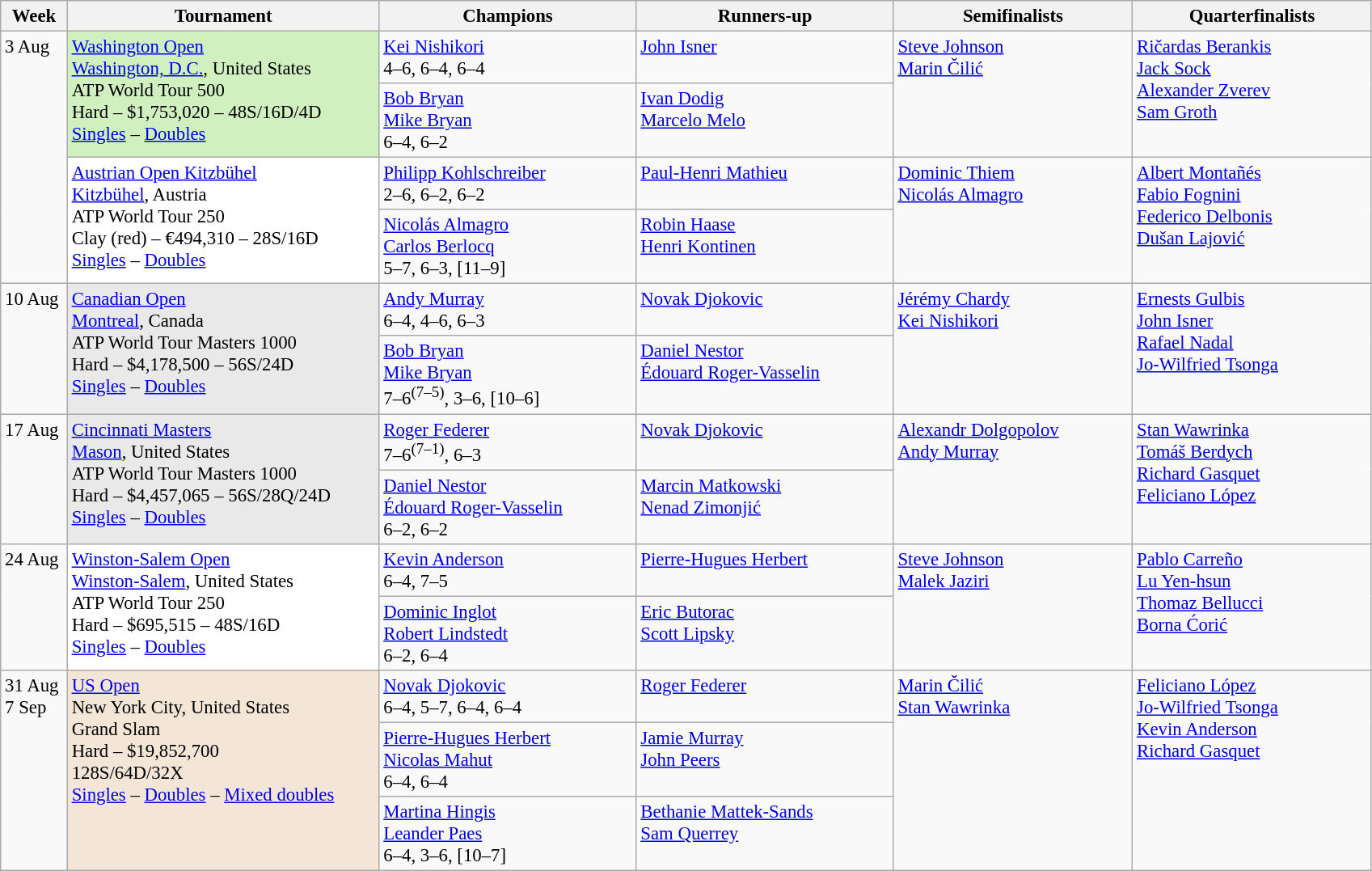<table class=wikitable style=font-size:95%>
<tr>
<th style="width:48px;">Week</th>
<th style="width:250px;">Tournament</th>
<th style="width:205px;">Champions</th>
<th style="width:205px;">Runners-up</th>
<th style="width:190px;">Semifinalists</th>
<th style="width:190px;">Quarterfinalists</th>
</tr>
<tr valign=top>
<td rowspan=4>3 Aug</td>
<td bgcolor=#d0f0c0 rowspan=2><a href='#'>Washington Open</a><br> <a href='#'>Washington, D.C.</a>, United States<br>ATP World Tour 500<br>Hard – $1,753,020 – 48S/16D/4D<br><a href='#'>Singles</a> – <a href='#'>Doubles</a></td>
<td> <a href='#'>Kei Nishikori</a><br>4–6, 6–4, 6–4</td>
<td> <a href='#'>John Isner</a></td>
<td rowspan=2> <a href='#'>Steve Johnson</a> <br>  <a href='#'>Marin Čilić</a></td>
<td rowspan=2> <a href='#'>Ričardas Berankis</a> <br>  <a href='#'>Jack Sock</a> <br>  <a href='#'>Alexander Zverev</a> <br>  <a href='#'>Sam Groth</a></td>
</tr>
<tr valign=top>
<td> <a href='#'>Bob Bryan</a> <br>  <a href='#'>Mike Bryan</a><br> 6–4, 6–2</td>
<td> <a href='#'>Ivan Dodig</a> <br>  <a href='#'>Marcelo Melo</a></td>
</tr>
<tr valign=top>
<td bgcolor=#ffffff rowspan=2><a href='#'>Austrian Open Kitzbühel</a><br> <a href='#'>Kitzbühel</a>, Austria<br>ATP World Tour 250<br>Clay (red) – €494,310 – 28S/16D<br> <a href='#'>Singles</a> – <a href='#'>Doubles</a></td>
<td> <a href='#'>Philipp Kohlschreiber</a> <br>2–6, 6–2, 6–2</td>
<td> <a href='#'>Paul-Henri Mathieu</a></td>
<td rowspan=2> <a href='#'>Dominic Thiem</a> <br> <a href='#'>Nicolás Almagro</a></td>
<td rowspan=2> <a href='#'>Albert Montañés</a> <br>  <a href='#'>Fabio Fognini</a> <br>  <a href='#'>Federico Delbonis</a> <br>  <a href='#'>Dušan Lajović</a></td>
</tr>
<tr valign=top>
<td> <a href='#'>Nicolás Almagro</a> <br>  <a href='#'>Carlos Berlocq</a> <br> 5–7, 6–3, [11–9]</td>
<td> <a href='#'>Robin Haase</a> <br>  <a href='#'>Henri Kontinen</a></td>
</tr>
<tr valign=top>
<td rowspan=2>10 Aug</td>
<td bgcolor=#E9E9E9 rowspan=2><a href='#'>Canadian Open</a><br> <a href='#'>Montreal</a>, Canada<br>ATP World Tour Masters 1000<br>Hard – $4,178,500 – 56S/24D<br><a href='#'>Singles</a> – <a href='#'>Doubles</a></td>
<td> <a href='#'>Andy Murray</a> <br>6–4, 4–6, 6–3</td>
<td> <a href='#'>Novak Djokovic</a></td>
<td rowspan=2> <a href='#'>Jérémy Chardy</a> <br>  <a href='#'>Kei Nishikori</a></td>
<td rowspan=2> <a href='#'>Ernests Gulbis</a> <br>  <a href='#'>John Isner</a> <br>  <a href='#'>Rafael Nadal</a> <br> <a href='#'>Jo-Wilfried Tsonga</a></td>
</tr>
<tr valign=top>
<td> <a href='#'>Bob Bryan</a> <br>  <a href='#'>Mike Bryan</a> <br> 7–6<sup>(7–5)</sup>, 3–6, [10–6]</td>
<td> <a href='#'>Daniel Nestor</a> <br>  <a href='#'>Édouard Roger-Vasselin</a></td>
</tr>
<tr valign=top>
<td rowspan=2>17 Aug</td>
<td bgcolor=#E9E9E9 rowspan=2><a href='#'>Cincinnati Masters</a><br> <a href='#'>Mason</a>, United States<br>ATP World Tour Masters 1000<br>Hard – $4,457,065 – 56S/28Q/24D<br><a href='#'>Singles</a> – <a href='#'>Doubles</a></td>
<td> <a href='#'>Roger Federer</a><br>7–6<sup>(7–1)</sup>, 6–3</td>
<td> <a href='#'>Novak Djokovic</a></td>
<td rowspan=2> <a href='#'>Alexandr Dolgopolov</a> <br>  <a href='#'>Andy Murray</a></td>
<td rowspan=2> <a href='#'>Stan Wawrinka</a> <br>  <a href='#'>Tomáš Berdych</a> <br>  <a href='#'>Richard Gasquet</a> <br>  <a href='#'>Feliciano López</a></td>
</tr>
<tr valign=top>
<td> <a href='#'>Daniel Nestor</a><br> <a href='#'>Édouard Roger-Vasselin</a> <br> 6–2, 6–2</td>
<td> <a href='#'>Marcin Matkowski</a><br> <a href='#'>Nenad Zimonjić</a></td>
</tr>
<tr valign=top>
<td rowspan=2>24 Aug</td>
<td bgcolor=#ffffff rowspan=2><a href='#'>Winston-Salem Open</a> <br> <a href='#'>Winston-Salem</a>, United States <br>ATP World Tour 250<br>Hard – $695,515 – 48S/16D<br><a href='#'>Singles</a> – <a href='#'>Doubles</a></td>
<td> <a href='#'>Kevin Anderson</a><br>6–4, 7–5</td>
<td> <a href='#'>Pierre-Hugues Herbert</a></td>
<td rowspan=2> <a href='#'>Steve Johnson</a><br>  <a href='#'>Malek Jaziri</a></td>
<td rowspan=2> <a href='#'>Pablo Carreño</a><br> <a href='#'>Lu Yen-hsun</a><br>  <a href='#'>Thomaz Bellucci</a> <br> <a href='#'>Borna Ćorić</a></td>
</tr>
<tr valign=top>
<td> <a href='#'>Dominic Inglot</a><br> <a href='#'>Robert Lindstedt</a><br>6–2, 6–4</td>
<td> <a href='#'>Eric Butorac</a><br> <a href='#'>Scott Lipsky</a></td>
</tr>
<tr valign=top>
<td rowspan=3>31 Aug<br>7 Sep</td>
<td bgcolor=#F3E6D7 rowspan=3><a href='#'>US Open</a><br> New York City, United States<br>Grand Slam<br>Hard – $19,852,700<br>128S/64D/32X<br><a href='#'>Singles</a> – <a href='#'>Doubles</a> – <a href='#'>Mixed doubles</a></td>
<td> <a href='#'>Novak Djokovic</a> <br> 6–4, 5–7, 6–4, 6–4</td>
<td> <a href='#'>Roger Federer</a></td>
<td rowspan=3> <a href='#'>Marin Čilić</a><br> <a href='#'>Stan Wawrinka</a></td>
<td rowspan=3> <a href='#'>Feliciano López</a> <br> <a href='#'>Jo-Wilfried Tsonga</a><br> <a href='#'>Kevin Anderson</a><br> <a href='#'>Richard Gasquet</a></td>
</tr>
<tr valign=top>
<td> <a href='#'>Pierre-Hugues Herbert</a><br> <a href='#'>Nicolas Mahut</a><br>6–4, 6–4</td>
<td> <a href='#'>Jamie Murray</a><br> <a href='#'>John Peers</a></td>
</tr>
<tr valign=top>
<td> <a href='#'>Martina Hingis</a> <br>  <a href='#'>Leander Paes</a> <br> 6–4, 3–6, [10–7]</td>
<td> <a href='#'>Bethanie Mattek-Sands</a> <br>  <a href='#'>Sam Querrey</a></td>
</tr>
</table>
